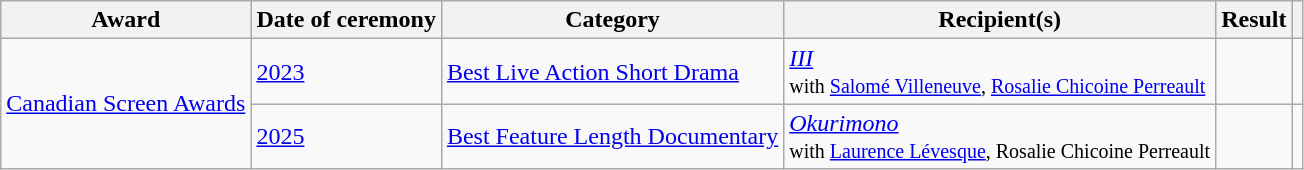<table class="wikitable sortable plainrowheaders">
<tr>
<th scope="col">Award</th>
<th scope="col">Date of ceremony</th>
<th scope="col">Category</th>
<th scope="col">Recipient(s)</th>
<th scope="col">Result</th>
<th scope="col" class="unsortable"></th>
</tr>
<tr>
<td rowspan=2><a href='#'>Canadian Screen Awards</a></td>
<td><a href='#'>2023</a></td>
<td><a href='#'>Best Live Action Short Drama</a></td>
<td><em><a href='#'>III</a></em><br><small>with <a href='#'>Salomé Villeneuve</a>, <a href='#'>Rosalie Chicoine Perreault</a></small></td>
<td></td>
<td></td>
</tr>
<tr>
<td><a href='#'>2025</a></td>
<td><a href='#'>Best Feature Length Documentary</a></td>
<td><em><a href='#'>Okurimono</a></em><br><small>with <a href='#'>Laurence Lévesque</a>, Rosalie Chicoine Perreault</small></td>
<td></td>
<td></td>
</tr>
</table>
